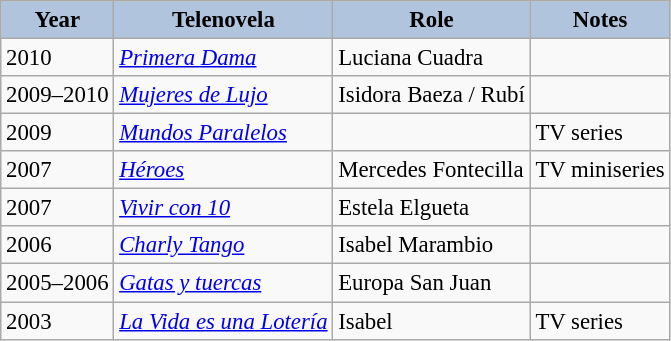<table class="wikitable" style="font-size: 95%;">
<tr>
<th style="background-color: #B0C4DE;">Year</th>
<th style="background-color: #B0C4DE;">Telenovela</th>
<th style="background-color: #B0C4DE;">Role</th>
<th style="background-color: #B0C4DE;">Notes</th>
</tr>
<tr>
<td>2010</td>
<td><em><a href='#'>Primera Dama</a></em></td>
<td>Luciana Cuadra</td>
<td></td>
</tr>
<tr>
<td>2009–2010</td>
<td><em><a href='#'>Mujeres de Lujo</a></em></td>
<td>Isidora Baeza / Rubí</td>
<td></td>
</tr>
<tr>
<td>2009</td>
<td><em><a href='#'>Mundos Paralelos</a></em></td>
<td></td>
<td>TV series</td>
</tr>
<tr>
<td>2007</td>
<td><em><a href='#'>Héroes</a></em></td>
<td>Mercedes Fontecilla</td>
<td>TV miniseries</td>
</tr>
<tr>
<td>2007</td>
<td><em><a href='#'>Vivir con 10</a></em></td>
<td>Estela Elgueta</td>
<td></td>
</tr>
<tr>
<td>2006</td>
<td><em><a href='#'>Charly Tango</a></em></td>
<td>Isabel Marambio</td>
<td></td>
</tr>
<tr>
<td>2005–2006</td>
<td><em><a href='#'>Gatas y tuercas</a></em></td>
<td>Europa San Juan</td>
<td></td>
</tr>
<tr>
<td>2003</td>
<td><em><a href='#'>La Vida es una Lotería</a></em></td>
<td>Isabel</td>
<td>TV series</td>
</tr>
</table>
